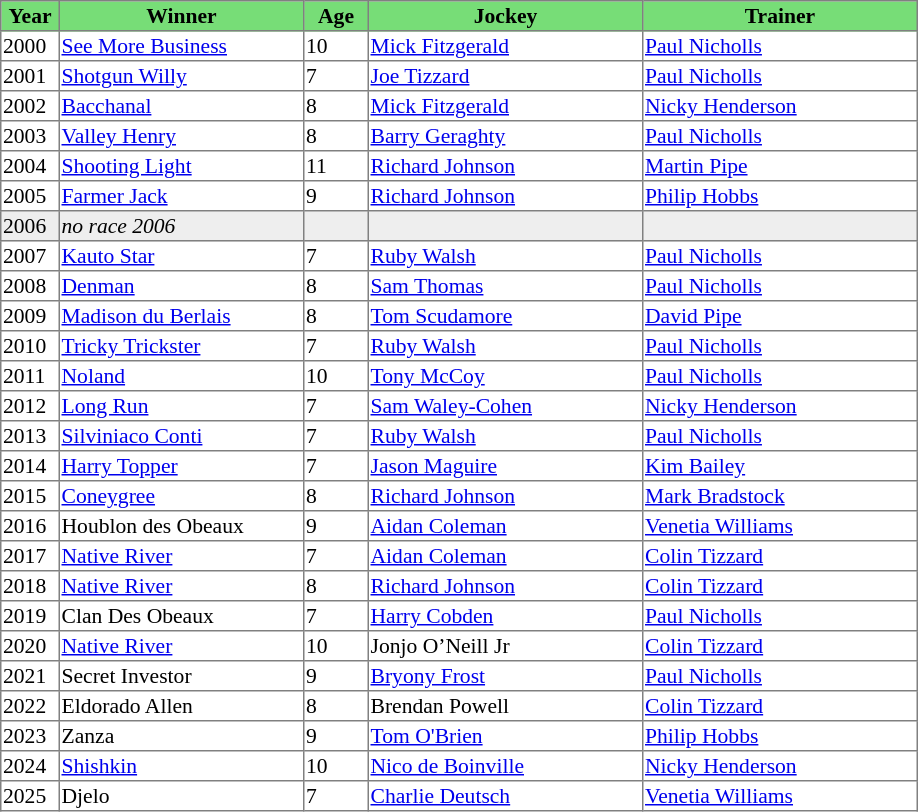<table class = "sortable" | border="1" style="border-collapse: collapse; font-size:90%">
<tr bgcolor="#77dd77" align="center">
<th width="36px"><strong>Year</strong><br></th>
<th width="160px"><strong>Winner</strong><br></th>
<th width="40px"><strong>Age</strong><br></th>
<th width="180px"><strong>Jockey</strong><br></th>
<th width="180px"><strong>Trainer</strong><br></th>
</tr>
<tr>
<td>2000</td>
<td><a href='#'>See More Business</a></td>
<td>10</td>
<td><a href='#'>Mick Fitzgerald</a></td>
<td><a href='#'>Paul Nicholls</a></td>
</tr>
<tr>
<td>2001</td>
<td><a href='#'>Shotgun Willy</a></td>
<td>7</td>
<td><a href='#'>Joe Tizzard</a></td>
<td><a href='#'>Paul Nicholls</a></td>
</tr>
<tr>
<td>2002</td>
<td><a href='#'>Bacchanal</a></td>
<td>8</td>
<td><a href='#'>Mick Fitzgerald</a></td>
<td><a href='#'>Nicky Henderson</a></td>
</tr>
<tr>
<td>2003</td>
<td><a href='#'>Valley Henry</a></td>
<td>8</td>
<td><a href='#'>Barry Geraghty</a></td>
<td><a href='#'>Paul Nicholls</a></td>
</tr>
<tr>
<td>2004</td>
<td><a href='#'>Shooting Light</a></td>
<td>11</td>
<td><a href='#'>Richard Johnson</a></td>
<td><a href='#'>Martin Pipe</a></td>
</tr>
<tr>
<td>2005</td>
<td><a href='#'>Farmer Jack</a></td>
<td>9</td>
<td><a href='#'>Richard Johnson</a></td>
<td><a href='#'>Philip Hobbs</a></td>
</tr>
<tr bgcolor="#eeeeee">
<td><span>2006</span></td>
<td><em>no race 2006</em> </td>
<td></td>
<td></td>
<td></td>
</tr>
<tr>
<td>2007</td>
<td><a href='#'>Kauto Star</a></td>
<td>7</td>
<td><a href='#'>Ruby Walsh</a></td>
<td><a href='#'>Paul Nicholls</a></td>
</tr>
<tr>
<td>2008</td>
<td><a href='#'>Denman</a></td>
<td>8</td>
<td><a href='#'>Sam Thomas</a></td>
<td><a href='#'>Paul Nicholls</a></td>
</tr>
<tr>
<td>2009</td>
<td><a href='#'>Madison du Berlais</a> </td>
<td>8</td>
<td><a href='#'>Tom Scudamore</a></td>
<td><a href='#'>David Pipe</a></td>
</tr>
<tr>
<td>2010</td>
<td><a href='#'>Tricky Trickster</a></td>
<td>7</td>
<td><a href='#'>Ruby Walsh</a></td>
<td><a href='#'>Paul Nicholls</a></td>
</tr>
<tr>
<td>2011</td>
<td><a href='#'>Noland</a></td>
<td>10</td>
<td><a href='#'>Tony McCoy</a></td>
<td><a href='#'>Paul Nicholls</a></td>
</tr>
<tr>
<td>2012</td>
<td><a href='#'>Long Run</a></td>
<td>7</td>
<td><a href='#'>Sam Waley-Cohen</a></td>
<td><a href='#'>Nicky Henderson</a></td>
</tr>
<tr>
<td>2013</td>
<td><a href='#'>Silviniaco Conti</a></td>
<td>7</td>
<td><a href='#'>Ruby Walsh</a></td>
<td><a href='#'>Paul Nicholls</a></td>
</tr>
<tr>
<td>2014</td>
<td><a href='#'>Harry Topper</a></td>
<td>7</td>
<td><a href='#'>Jason Maguire</a></td>
<td><a href='#'>Kim Bailey</a></td>
</tr>
<tr>
<td>2015</td>
<td><a href='#'>Coneygree</a></td>
<td>8</td>
<td><a href='#'>Richard Johnson</a></td>
<td><a href='#'>Mark Bradstock</a></td>
</tr>
<tr>
<td>2016</td>
<td>Houblon des Obeaux</td>
<td>9</td>
<td><a href='#'>Aidan Coleman</a></td>
<td><a href='#'>Venetia Williams</a></td>
</tr>
<tr>
<td>2017</td>
<td><a href='#'>Native River</a></td>
<td>7</td>
<td><a href='#'>Aidan Coleman</a></td>
<td><a href='#'>Colin Tizzard</a></td>
</tr>
<tr>
<td>2018</td>
<td><a href='#'>Native River</a></td>
<td>8</td>
<td><a href='#'>Richard Johnson</a></td>
<td><a href='#'>Colin Tizzard</a></td>
</tr>
<tr>
<td>2019</td>
<td>Clan Des Obeaux</td>
<td>7</td>
<td><a href='#'>Harry Cobden</a></td>
<td><a href='#'>Paul Nicholls</a></td>
</tr>
<tr>
<td>2020</td>
<td><a href='#'>Native River</a></td>
<td>10</td>
<td>Jonjo O’Neill Jr</td>
<td><a href='#'>Colin Tizzard</a></td>
</tr>
<tr>
<td>2021</td>
<td>Secret Investor</td>
<td>9</td>
<td><a href='#'>Bryony Frost</a></td>
<td><a href='#'>Paul Nicholls</a></td>
</tr>
<tr>
<td>2022</td>
<td>Eldorado Allen</td>
<td>8</td>
<td>Brendan Powell</td>
<td><a href='#'>Colin Tizzard</a></td>
</tr>
<tr>
<td>2023</td>
<td>Zanza</td>
<td>9</td>
<td><a href='#'>Tom O'Brien</a></td>
<td><a href='#'>Philip Hobbs</a></td>
</tr>
<tr>
<td>2024</td>
<td><a href='#'>Shishkin</a></td>
<td>10</td>
<td><a href='#'>Nico de Boinville</a></td>
<td><a href='#'>Nicky Henderson</a></td>
</tr>
<tr>
<td>2025</td>
<td>Djelo</td>
<td>7</td>
<td><a href='#'>Charlie Deutsch</a></td>
<td><a href='#'>Venetia Williams</a></td>
</tr>
</table>
